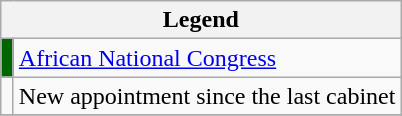<table class="wikitable">
<tr>
<th colspan=2>Legend</th>
</tr>
<tr>
<td style="width:1px; text-align:center; background:#006600;"></td>
<td><a href='#'>African National Congress</a></td>
</tr>
<tr>
<td></td>
<td>New appointment since the last cabinet</td>
</tr>
<tr>
</tr>
</table>
